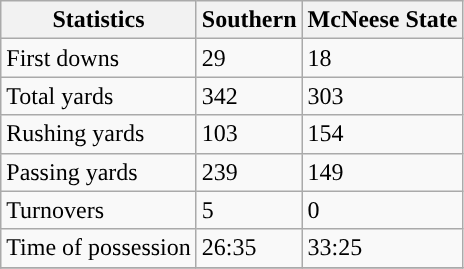<table class="wikitable">
<tr>
<th>Statistics</th>
<th>Southern</th>
<th>McNeese State</th>
</tr>
<tr>
<td>First downs</td>
<td>29</td>
<td>18</td>
</tr>
<tr>
<td>Total yards</td>
<td>342</td>
<td>303</td>
</tr>
<tr>
<td>Rushing yards</td>
<td>103</td>
<td>154</td>
</tr>
<tr>
<td>Passing yards</td>
<td>239</td>
<td>149</td>
</tr>
<tr>
<td>Turnovers</td>
<td>5</td>
<td>0</td>
</tr>
<tr>
<td>Time of possession</td>
<td>26:35</td>
<td>33:25</td>
</tr>
<tr>
</tr>
</table>
